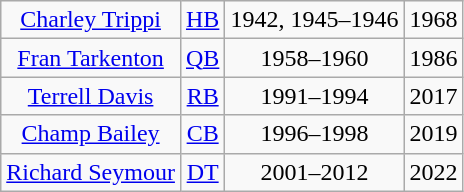<table class="wikitable" style="text-align:center">
<tr>
<td><a href='#'>Charley Trippi</a></td>
<td><a href='#'>HB</a></td>
<td>1942, 1945–1946</td>
<td>1968</td>
</tr>
<tr>
<td><a href='#'>Fran Tarkenton</a></td>
<td><a href='#'>QB</a></td>
<td>1958–1960</td>
<td>1986</td>
</tr>
<tr>
<td><a href='#'>Terrell Davis</a></td>
<td><a href='#'>RB</a></td>
<td>1991–1994</td>
<td>2017</td>
</tr>
<tr>
<td><a href='#'>Champ Bailey</a></td>
<td><a href='#'>CB</a></td>
<td>1996–1998</td>
<td>2019</td>
</tr>
<tr>
<td><a href='#'>Richard Seymour</a></td>
<td><a href='#'>DT</a></td>
<td>2001–2012</td>
<td>2022</td>
</tr>
</table>
